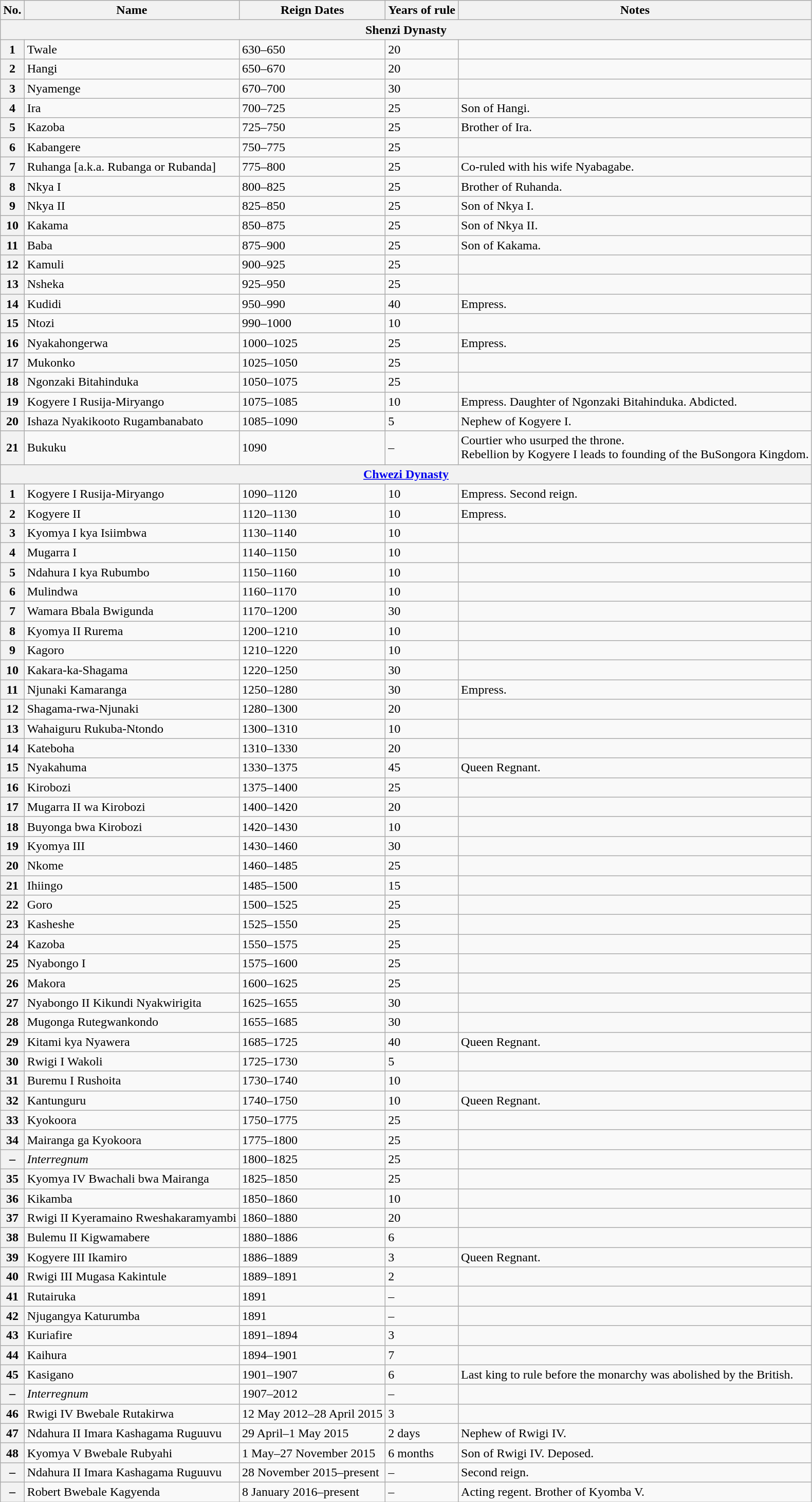<table class="wikitable">
<tr>
<th>No.</th>
<th>Name</th>
<th>Reign Dates</th>
<th>Years of rule</th>
<th>Notes</th>
</tr>
<tr>
<th colspan="5">Shenzi Dynasty</th>
</tr>
<tr>
<th>1</th>
<td>Twale</td>
<td>630–650</td>
<td>20</td>
<td></td>
</tr>
<tr>
<th>2</th>
<td>Hangi</td>
<td>650–670</td>
<td>20</td>
<td></td>
</tr>
<tr>
<th>3</th>
<td>Nyamenge</td>
<td>670–700</td>
<td>30</td>
<td></td>
</tr>
<tr>
<th>4</th>
<td>Ira</td>
<td>700–725</td>
<td>25</td>
<td>Son of Hangi.</td>
</tr>
<tr>
<th>5</th>
<td>Kazoba</td>
<td>725–750</td>
<td>25</td>
<td>Brother of Ira.</td>
</tr>
<tr>
<th>6</th>
<td>Kabangere</td>
<td>750–775</td>
<td>25</td>
<td></td>
</tr>
<tr>
<th>7</th>
<td>Ruhanga [a.k.a. Rubanga or Rubanda]</td>
<td>775–800</td>
<td>25</td>
<td>Co-ruled with his wife Nyabagabe.</td>
</tr>
<tr>
<th>8</th>
<td>Nkya I</td>
<td>800–825</td>
<td>25</td>
<td>Brother of Ruhanda.</td>
</tr>
<tr>
<th>9</th>
<td>Nkya II</td>
<td>825–850</td>
<td>25</td>
<td>Son of Nkya I.</td>
</tr>
<tr>
<th>10</th>
<td>Kakama</td>
<td>850–875</td>
<td>25</td>
<td>Son of Nkya II.</td>
</tr>
<tr>
<th>11</th>
<td>Baba</td>
<td>875–900</td>
<td>25</td>
<td>Son of Kakama.</td>
</tr>
<tr>
<th>12</th>
<td>Kamuli</td>
<td>900–925</td>
<td>25</td>
<td></td>
</tr>
<tr>
<th>13</th>
<td>Nsheka</td>
<td>925–950</td>
<td>25</td>
<td></td>
</tr>
<tr>
<th>14</th>
<td>Kudidi</td>
<td>950–990</td>
<td>40</td>
<td>Empress.</td>
</tr>
<tr>
<th>15</th>
<td>Ntozi</td>
<td>990–1000</td>
<td>10</td>
<td></td>
</tr>
<tr>
<th>16</th>
<td>Nyakahongerwa</td>
<td>1000–1025</td>
<td>25</td>
<td>Empress.</td>
</tr>
<tr>
<th>17</th>
<td>Mukonko</td>
<td>1025–1050</td>
<td>25</td>
<td></td>
</tr>
<tr>
<th>18</th>
<td>Ngonzaki Bitahinduka</td>
<td>1050–1075</td>
<td>25</td>
<td></td>
</tr>
<tr>
<th>19</th>
<td>Kogyere I Rusija-Miryango</td>
<td>1075–1085</td>
<td>10</td>
<td>Empress. Daughter of Ngonzaki Bitahinduka. Abdicted.</td>
</tr>
<tr>
<th>20</th>
<td>Ishaza Nyakikooto Rugambanabato</td>
<td>1085–1090</td>
<td>5</td>
<td>Nephew of Kogyere I.</td>
</tr>
<tr>
<th>21</th>
<td>Bukuku</td>
<td>1090</td>
<td>–</td>
<td>Courtier who usurped the throne.<br>Rebellion by Kogyere I leads to founding of the BuSongora Kingdom.</td>
</tr>
<tr>
<th colspan="5"><a href='#'>Chwezi Dynasty</a></th>
</tr>
<tr>
<th>1</th>
<td>Kogyere I Rusija-Miryango</td>
<td>1090–1120</td>
<td>10</td>
<td>Empress. Second reign.</td>
</tr>
<tr>
<th>2</th>
<td>Kogyere II</td>
<td>1120–1130</td>
<td>10</td>
<td>Empress.</td>
</tr>
<tr>
<th>3</th>
<td>Kyomya I kya Isiimbwa</td>
<td>1130–1140</td>
<td>10</td>
<td></td>
</tr>
<tr>
<th>4</th>
<td>Mugarra I</td>
<td>1140–1150</td>
<td>10</td>
<td></td>
</tr>
<tr>
<th>5</th>
<td>Ndahura I kya Rubumbo</td>
<td>1150–1160</td>
<td>10</td>
<td></td>
</tr>
<tr>
<th>6</th>
<td>Mulindwa</td>
<td>1160–1170</td>
<td>10</td>
<td></td>
</tr>
<tr>
<th>7</th>
<td>Wamara Bbala Bwigunda</td>
<td>1170–1200</td>
<td>30</td>
<td></td>
</tr>
<tr>
<th>8</th>
<td>Kyomya II Rurema</td>
<td>1200–1210</td>
<td>10</td>
<td></td>
</tr>
<tr>
<th>9</th>
<td>Kagoro</td>
<td>1210–1220</td>
<td>10</td>
<td></td>
</tr>
<tr>
<th>10</th>
<td>Kakara-ka-Shagama</td>
<td>1220–1250</td>
<td>30</td>
<td></td>
</tr>
<tr>
<th>11</th>
<td>Njunaki Kamaranga</td>
<td>1250–1280</td>
<td>30</td>
<td>Empress.</td>
</tr>
<tr>
<th>12</th>
<td>Shagama-rwa-Njunaki</td>
<td>1280–1300</td>
<td>20</td>
<td></td>
</tr>
<tr>
<th>13</th>
<td>Wahaiguru Rukuba-Ntondo</td>
<td>1300–1310</td>
<td>10</td>
<td></td>
</tr>
<tr>
<th>14</th>
<td>Kateboha</td>
<td>1310–1330</td>
<td>20</td>
<td></td>
</tr>
<tr>
<th>15</th>
<td>Nyakahuma</td>
<td>1330–1375</td>
<td>45</td>
<td>Queen Regnant.</td>
</tr>
<tr>
<th>16</th>
<td>Kirobozi</td>
<td>1375–1400</td>
<td>25</td>
<td></td>
</tr>
<tr>
<th>17</th>
<td>Mugarra II wa Kirobozi</td>
<td>1400–1420</td>
<td>20</td>
<td></td>
</tr>
<tr>
<th>18</th>
<td>Buyonga bwa Kirobozi</td>
<td>1420–1430</td>
<td>10</td>
<td></td>
</tr>
<tr>
<th>19</th>
<td>Kyomya III</td>
<td>1430–1460</td>
<td>30</td>
<td></td>
</tr>
<tr>
<th>20</th>
<td>Nkome</td>
<td>1460–1485</td>
<td>25</td>
<td></td>
</tr>
<tr>
<th>21</th>
<td>Ihiingo</td>
<td>1485–1500</td>
<td>15</td>
<td></td>
</tr>
<tr>
<th>22</th>
<td>Goro</td>
<td>1500–1525</td>
<td>25</td>
<td></td>
</tr>
<tr>
<th>23</th>
<td>Kasheshe</td>
<td>1525–1550</td>
<td>25</td>
<td></td>
</tr>
<tr>
<th>24</th>
<td>Kazoba</td>
<td>1550–1575</td>
<td>25</td>
<td></td>
</tr>
<tr>
<th>25</th>
<td>Nyabongo I</td>
<td>1575–1600</td>
<td>25</td>
<td></td>
</tr>
<tr>
<th>26</th>
<td>Makora</td>
<td>1600–1625</td>
<td>25</td>
<td></td>
</tr>
<tr>
<th>27</th>
<td>Nyabongo II Kikundi Nyakwirigita</td>
<td>1625–1655</td>
<td>30</td>
<td></td>
</tr>
<tr>
<th>28</th>
<td>Mugonga Rutegwankondo</td>
<td>1655–1685</td>
<td>30</td>
<td></td>
</tr>
<tr>
<th>29</th>
<td>Kitami kya Nyawera</td>
<td>1685–1725</td>
<td>40</td>
<td>Queen Regnant.</td>
</tr>
<tr>
<th>30</th>
<td>Rwigi I Wakoli</td>
<td>1725–1730</td>
<td>5</td>
<td></td>
</tr>
<tr>
<th>31</th>
<td>Buremu I Rushoita</td>
<td>1730–1740</td>
<td>10</td>
<td></td>
</tr>
<tr>
<th>32</th>
<td>Kantunguru</td>
<td>1740–1750</td>
<td>10</td>
<td>Queen Regnant.</td>
</tr>
<tr>
<th>33</th>
<td>Kyokoora</td>
<td>1750–1775</td>
<td>25</td>
<td></td>
</tr>
<tr>
<th>34</th>
<td>Mairanga ga Kyokoora</td>
<td>1775–1800</td>
<td>25</td>
<td></td>
</tr>
<tr>
<th>–</th>
<td><em>Interregnum</em></td>
<td>1800–1825</td>
<td>25</td>
<td></td>
</tr>
<tr>
<th>35</th>
<td>Kyomya IV Bwachali bwa Mairanga</td>
<td>1825–1850</td>
<td>25</td>
<td></td>
</tr>
<tr>
<th>36</th>
<td>Kikamba</td>
<td>1850–1860</td>
<td>10</td>
<td></td>
</tr>
<tr>
<th>37</th>
<td>Rwigi II Kyeramaino Rweshakaramyambi</td>
<td>1860–1880</td>
<td>20</td>
<td></td>
</tr>
<tr>
<th>38</th>
<td>Bulemu II Kigwamabere</td>
<td>1880–1886</td>
<td>6</td>
<td></td>
</tr>
<tr>
<th>39</th>
<td>Kogyere III Ikamiro</td>
<td>1886–1889</td>
<td>3</td>
<td>Queen Regnant.</td>
</tr>
<tr>
<th>40</th>
<td>Rwigi III Mugasa Kakintule</td>
<td>1889–1891</td>
<td>2</td>
<td></td>
</tr>
<tr>
<th>41</th>
<td>Rutairuka</td>
<td>1891</td>
<td>–</td>
<td></td>
</tr>
<tr>
<th>42</th>
<td>Njugangya Katurumba</td>
<td>1891</td>
<td>–</td>
<td></td>
</tr>
<tr>
<th>43</th>
<td>Kuriafire</td>
<td>1891–1894</td>
<td>3</td>
<td></td>
</tr>
<tr>
<th>44</th>
<td>Kaihura</td>
<td>1894–1901</td>
<td>7</td>
<td></td>
</tr>
<tr>
<th>45</th>
<td>Kasigano</td>
<td>1901–1907</td>
<td>6</td>
<td>Last king to rule before the monarchy was abolished by the British.</td>
</tr>
<tr>
<th>–</th>
<td><em>Interregnum</em></td>
<td>1907–2012</td>
<td>–</td>
<td></td>
</tr>
<tr>
<th>46</th>
<td>Rwigi IV Bwebale Rutakirwa</td>
<td>12 May 2012–28 April 2015</td>
<td>3</td>
<td></td>
</tr>
<tr>
<th>47</th>
<td>Ndahura II Imara Kashagama Ruguuvu</td>
<td>29 April–1 May 2015</td>
<td>2 days</td>
<td>Nephew of Rwigi IV.</td>
</tr>
<tr>
<th>48</th>
<td>Kyomya V Bwebale Rubyahi  </td>
<td>1 May–27 November 2015</td>
<td>6 months</td>
<td>Son of Rwigi IV. Deposed.</td>
</tr>
<tr>
<th>–</th>
<td>Ndahura II Imara Kashagama Ruguuvu</td>
<td>28 November 2015–present</td>
<td>–</td>
<td>Second reign.</td>
</tr>
<tr>
<th>–</th>
<td>Robert Bwebale Kagyenda</td>
<td>8 January 2016–present</td>
<td>–</td>
<td>Acting regent. Brother of Kyomba V.</td>
</tr>
</table>
